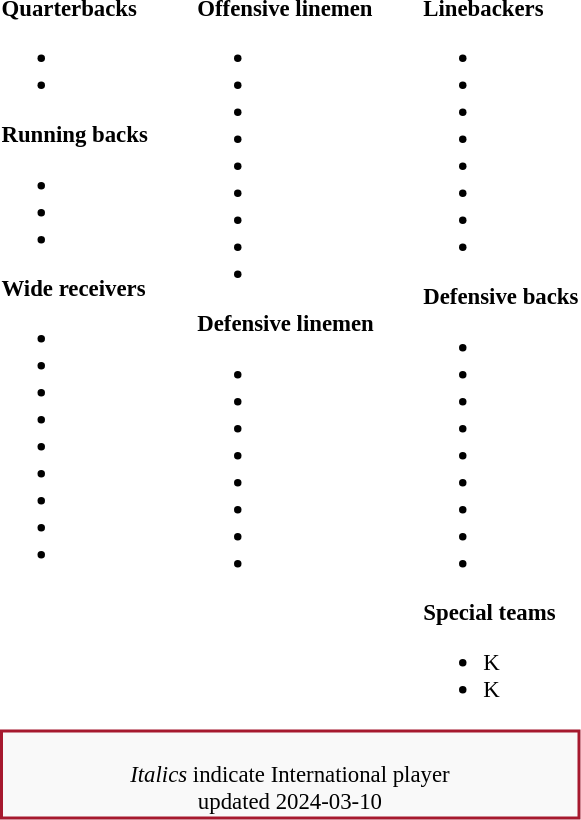<table class="toccolours" style="text-align: left;">
<tr>
<td style="font-size: 95%;vertical-align:top;"><strong>Quarterbacks</strong><br><ul><li></li><li></li></ul><strong>Running backs</strong><ul><li></li><li></li><li></li></ul><strong>Wide receivers</strong><ul><li></li><li></li><li></li><li></li><li></li><li></li><li></li><li></li><li></li></ul></td>
<td style="width: 25px;"></td>
<td style="font-size: 95%;vertical-align:top;"><strong>Offensive linemen</strong><br><ul><li></li><li></li><li></li><li></li><li></li><li></li><li></li><li></li><li></li></ul><strong>Defensive linemen</strong><ul><li></li><li></li><li></li><li></li><li></li><li></li><li></li><li></li></ul></td>
<td style="width: 25px;"></td>
<td style="font-size: 95%;vertical-align:top;"><strong>Linebackers </strong><br><ul><li></li><li></li><li></li><li></li><li></li><li></li><li></li><li></li></ul><strong>Defensive backs</strong><ul><li></li><li></li><li></li><li></li><li></li><li></li><li></li><li></li><li></li></ul><strong>Special teams</strong><ul><li> K</li><li> K</li></ul></td>
</tr>
<tr>
<td style="text-align:center;font-size: 95%;background:#F9F9F9;border:2px solid #A6192E" colspan="10"><br><em>Italics</em> indicate International player<br><span></span> updated 2024-03-10</td>
</tr>
<tr>
</tr>
</table>
